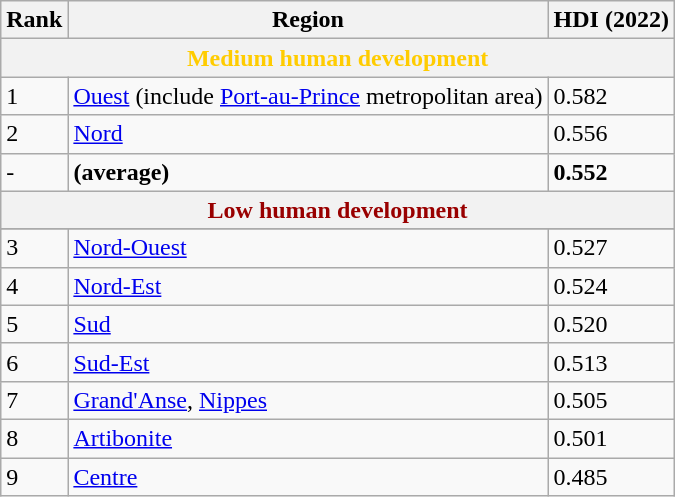<table class="wikitable sortable">
<tr>
<th>Rank</th>
<th>Region</th>
<th>HDI (2022)</th>
</tr>
<tr>
<th colspan="3" style="color:#fc0;">Medium human development</th>
</tr>
<tr>
<td>1</td>
<td><a href='#'>Ouest</a> (include <a href='#'>Port-au-Prince</a> metropolitan area)</td>
<td>0.582</td>
</tr>
<tr>
<td>2</td>
<td><a href='#'>Nord</a></td>
<td>0.556</td>
</tr>
<tr>
<td>-</td>
<td><strong> (average)</strong></td>
<td><strong>0.552</strong></td>
</tr>
<tr>
<th colspan="3" style="color:#900;">Low human development</th>
</tr>
<tr>
</tr>
<tr style="background:#e6e6e6">
</tr>
<tr>
<td>3</td>
<td><a href='#'>Nord-Ouest</a></td>
<td>0.527</td>
</tr>
<tr>
<td>4</td>
<td><a href='#'>Nord-Est</a></td>
<td>0.524</td>
</tr>
<tr>
<td>5</td>
<td><a href='#'>Sud</a></td>
<td>0.520</td>
</tr>
<tr>
<td>6</td>
<td><a href='#'>Sud-Est</a></td>
<td>0.513</td>
</tr>
<tr>
<td>7</td>
<td><a href='#'>Grand'Anse</a>, <a href='#'>Nippes</a></td>
<td>0.505</td>
</tr>
<tr>
<td>8</td>
<td><a href='#'>Artibonite</a></td>
<td>0.501</td>
</tr>
<tr>
<td>9</td>
<td><a href='#'>Centre</a></td>
<td>0.485</td>
</tr>
</table>
